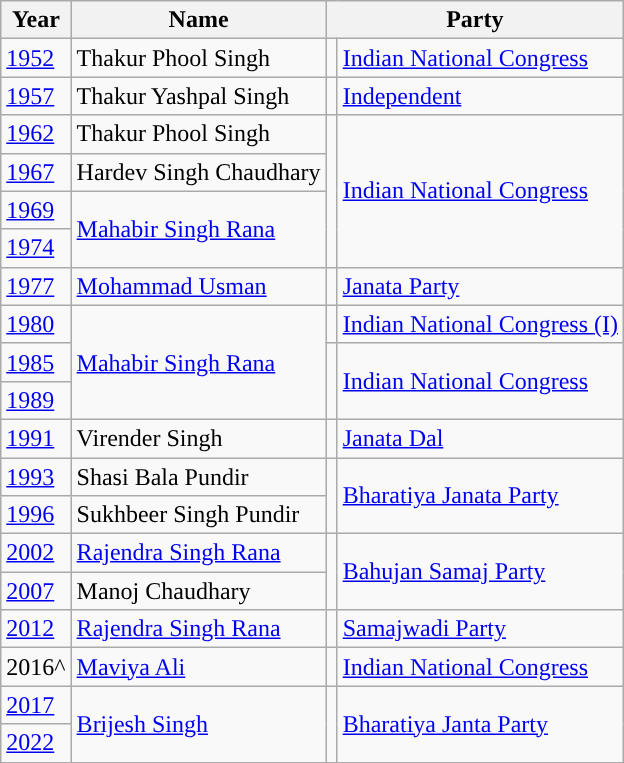<table class="wikitable">
<tr>
<th>Year</th>
<th>Name</th>
<th colspan="2">Party</th>
</tr>
<tr>
<td><a href='#'>1952</a></td>
<td>Thakur Phool Singh</td>
<td style="background-color: "></td>
<td><a href='#'>Indian National Congress</a></td>
</tr>
<tr>
<td><a href='#'>1957</a></td>
<td>Thakur Yashpal Singh</td>
<td style="background-color: "></td>
<td><a href='#'>Independent</a></td>
</tr>
<tr>
<td><a href='#'>1962</a></td>
<td>Thakur Phool Singh</td>
<td rowspan="4" style="background-color: "></td>
<td rowspan="4"><a href='#'>Indian National Congress</a></td>
</tr>
<tr>
<td><a href='#'>1967</a></td>
<td>Hardev Singh Chaudhary</td>
</tr>
<tr>
<td><a href='#'>1969</a></td>
<td rowspan="2"><a href='#'>Mahabir Singh Rana</a></td>
</tr>
<tr>
<td><a href='#'>1974</a></td>
</tr>
<tr>
<td><a href='#'>1977</a></td>
<td><a href='#'>Mohammad Usman</a></td>
<td style="background-color: "></td>
<td><a href='#'>Janata Party</a></td>
</tr>
<tr>
<td><a href='#'>1980</a></td>
<td rowspan="3"><a href='#'>Mahabir Singh Rana</a></td>
<td style="background-color: "></td>
<td><a href='#'>Indian National Congress (I)</a></td>
</tr>
<tr>
<td><a href='#'>1985</a></td>
<td rowspan="2" style="background-color: "></td>
<td rowspan="2"><a href='#'>Indian National Congress</a></td>
</tr>
<tr>
<td><a href='#'>1989</a></td>
</tr>
<tr>
<td><a href='#'>1991</a></td>
<td>Virender Singh</td>
<td style="background-color: "></td>
<td><a href='#'>Janata Dal</a></td>
</tr>
<tr>
<td><a href='#'>1993</a></td>
<td>Shasi Bala Pundir</td>
<td rowspan="2" style="background-color: "></td>
<td rowspan="2"><a href='#'>Bharatiya Janata Party</a></td>
</tr>
<tr>
<td><a href='#'>1996</a></td>
<td>Sukhbeer Singh Pundir</td>
</tr>
<tr>
<td><a href='#'>2002</a></td>
<td><a href='#'>Rajendra Singh Rana</a></td>
<td rowspan="2" style="background-color: "></td>
<td rowspan="2"><a href='#'>Bahujan Samaj Party</a></td>
</tr>
<tr>
<td><a href='#'>2007</a></td>
<td>Manoj Chaudhary</td>
</tr>
<tr>
<td><a href='#'>2012</a></td>
<td><a href='#'>Rajendra Singh Rana</a></td>
<td style="background-color: "></td>
<td><a href='#'>Samajwadi Party</a></td>
</tr>
<tr>
<td>2016^</td>
<td><a href='#'>Maviya Ali</a></td>
<td style="background-color: "></td>
<td><a href='#'>Indian National Congress</a></td>
</tr>
<tr>
<td><a href='#'>2017</a></td>
<td rowspan="2"><a href='#'>Brijesh Singh</a></td>
<td rowspan="2" style="background-color: "></td>
<td rowspan="2"><a href='#'>Bharatiya Janta Party</a></td>
</tr>
<tr>
<td><a href='#'>2022</a></td>
</tr>
</table>
